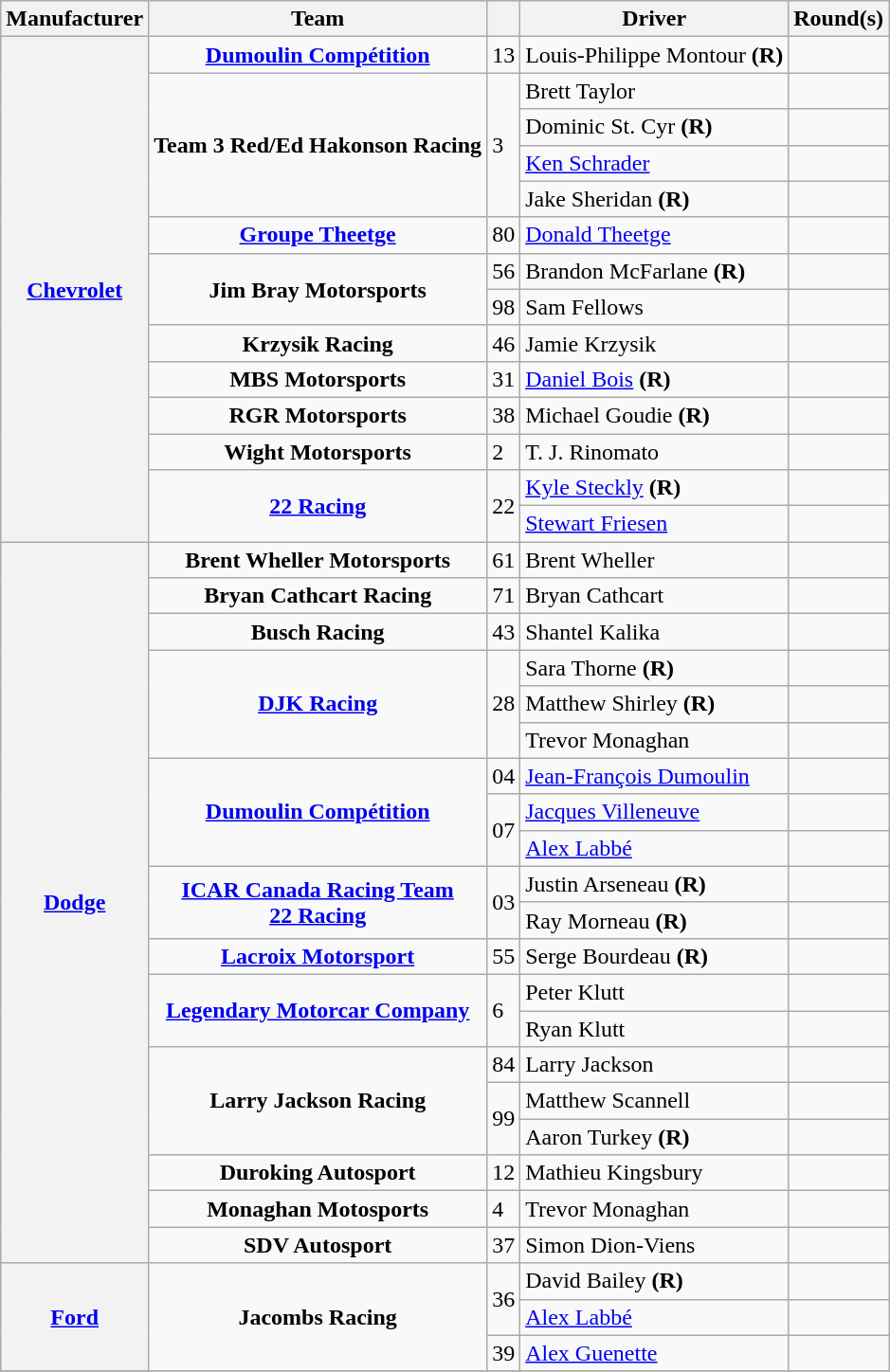<table class="wikitable">
<tr>
<th>Manufacturer</th>
<th>Team</th>
<th></th>
<th>Driver</th>
<th>Round(s)</th>
</tr>
<tr>
<th rowspan="14"><a href='#'>Chevrolet</a></th>
<td style="text-align:center;"><strong><a href='#'>Dumoulin Compétition</a></strong></td>
<td>13</td>
<td>Louis-Philippe Montour <strong>(R)</strong></td>
<td></td>
</tr>
<tr>
<td rowspan="4" style="text-align:center;"><strong>Team 3 Red/Ed Hakonson Racing</strong></td>
<td rowspan="4">3</td>
<td>Brett Taylor</td>
<td></td>
</tr>
<tr>
<td>Dominic St. Cyr <strong>(R)</strong></td>
<td></td>
</tr>
<tr>
<td><a href='#'>Ken Schrader</a></td>
<td></td>
</tr>
<tr>
<td>Jake Sheridan <strong>(R)</strong></td>
<td></td>
</tr>
<tr>
<td style="text-align:center;"><strong><a href='#'>Groupe Theetge</a></strong></td>
<td>80</td>
<td><a href='#'>Donald Theetge</a></td>
<td></td>
</tr>
<tr>
<td rowspan="2" style="text-align:center;"><strong>Jim Bray Motorsports</strong></td>
<td>56</td>
<td>Brandon McFarlane <strong>(R)</strong></td>
<td></td>
</tr>
<tr>
<td>98</td>
<td>Sam Fellows</td>
<td></td>
</tr>
<tr>
<td style="text-align:center;"><strong>Krzysik Racing</strong></td>
<td>46</td>
<td>Jamie Krzysik</td>
<td></td>
</tr>
<tr>
<td style="text-align:center;"><strong>MBS Motorsports</strong></td>
<td>31</td>
<td><a href='#'>Daniel Bois</a> <strong>(R)</strong></td>
<td></td>
</tr>
<tr>
<td style="text-align:center;"><strong>RGR Motorsports</strong></td>
<td>38</td>
<td>Michael Goudie <strong>(R)</strong></td>
<td></td>
</tr>
<tr>
<td style="text-align:center;"><strong>Wight Motorsports</strong></td>
<td>2</td>
<td>T. J. Rinomato</td>
<td></td>
</tr>
<tr>
<td rowspan="2" style="text-align:center;"><strong><a href='#'>22 Racing</a></strong></td>
<td rowspan="2">22</td>
<td><a href='#'>Kyle Steckly</a> <strong>(R)</strong></td>
<td></td>
</tr>
<tr>
<td><a href='#'>Stewart Friesen</a></td>
<td></td>
</tr>
<tr>
<th rowspan="20"><a href='#'>Dodge</a></th>
<td style="text-align:center;"><strong>Brent Wheller Motorsports</strong></td>
<td>61</td>
<td>Brent Wheller</td>
<td></td>
</tr>
<tr>
<td style="text-align:center;"><strong>Bryan Cathcart Racing</strong></td>
<td>71</td>
<td>Bryan Cathcart</td>
<td></td>
</tr>
<tr>
<td style="text-align:center;"><strong>Busch Racing</strong></td>
<td>43</td>
<td>Shantel Kalika</td>
<td></td>
</tr>
<tr>
<td rowspan="3" style="text-align:center;"><strong><a href='#'>DJK Racing</a></strong></td>
<td rowspan="3">28</td>
<td>Sara Thorne <strong>(R)</strong></td>
<td></td>
</tr>
<tr>
<td>Matthew Shirley <strong>(R)</strong></td>
<td></td>
</tr>
<tr>
<td>Trevor Monaghan</td>
<td></td>
</tr>
<tr>
<td rowspan="3" style="text-align:center;"><strong><a href='#'>Dumoulin Compétition</a></strong></td>
<td>04</td>
<td><a href='#'>Jean-François Dumoulin</a></td>
<td></td>
</tr>
<tr>
<td rowspan="2">07</td>
<td><a href='#'>Jacques Villeneuve</a></td>
<td></td>
</tr>
<tr>
<td><a href='#'>Alex Labbé</a></td>
<td></td>
</tr>
<tr>
<td rowspan="2" style="text-align:center;"><strong><a href='#'>ICAR Canada Racing Team</a></strong> <small></small><br> <strong><a href='#'>22 Racing</a></strong> <small></small></td>
<td rowspan="2">03</td>
<td>Justin Arseneau <strong>(R)</strong></td>
<td></td>
</tr>
<tr>
<td>Ray Morneau <strong>(R)</strong></td>
<td></td>
</tr>
<tr>
<td style="text-align:center;"><strong><a href='#'>Lacroix Motorsport</a></strong></td>
<td>55</td>
<td>Serge Bourdeau <strong>(R)</strong></td>
<td></td>
</tr>
<tr>
<td rowspan="2" style="text-align:center;"><strong><a href='#'>Legendary Motorcar Company</a></strong></td>
<td rowspan="2">6</td>
<td>Peter Klutt</td>
<td></td>
</tr>
<tr>
<td>Ryan Klutt</td>
<td></td>
</tr>
<tr>
<td rowspan="3" style="text-align:center;"><strong>Larry Jackson Racing</strong></td>
<td>84</td>
<td>Larry Jackson</td>
<td></td>
</tr>
<tr>
<td rowspan="2">99</td>
<td>Matthew Scannell</td>
<td></td>
</tr>
<tr>
<td>Aaron Turkey <strong>(R)</strong></td>
<td></td>
</tr>
<tr>
<td style="text-align:center;"><strong>Duroking Autosport</strong></td>
<td>12</td>
<td>Mathieu Kingsbury</td>
<td></td>
</tr>
<tr>
<td style="text-align:center;"><strong>Monaghan Motosports</strong></td>
<td>4</td>
<td>Trevor Monaghan</td>
<td></td>
</tr>
<tr>
<td style="text-align:center;"><strong>SDV Autosport</strong></td>
<td>37</td>
<td>Simon Dion-Viens</td>
<td></td>
</tr>
<tr>
<th rowspan="3"><a href='#'>Ford</a></th>
<td rowspan="3" style="text-align:center;"><strong>Jacombs Racing</strong></td>
<td rowspan="2">36</td>
<td>David Bailey <strong>(R)</strong></td>
<td></td>
</tr>
<tr>
<td><a href='#'>Alex Labbé</a></td>
<td></td>
</tr>
<tr>
<td>39</td>
<td><a href='#'>Alex Guenette</a></td>
<td></td>
</tr>
<tr>
</tr>
</table>
